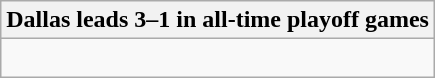<table class="wikitable collapsible collapsed">
<tr>
<th>Dallas leads 3–1 in all-time playoff games</th>
</tr>
<tr>
<td><br>


</td>
</tr>
</table>
